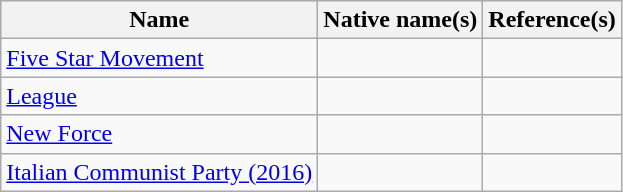<table class="wikitable">
<tr>
<th>Name</th>
<th>Native name(s)</th>
<th>Reference(s)</th>
</tr>
<tr>
<td><a href='#'>Five Star Movement</a></td>
<td></td>
<td></td>
</tr>
<tr>
<td><a href='#'>League</a></td>
<td></td>
<td></td>
</tr>
<tr>
<td><a href='#'>New Force</a></td>
<td></td>
<td></td>
</tr>
<tr>
<td><a href='#'>Italian Communist Party (2016)</a></td>
<td></td>
<td></td>
</tr>
</table>
